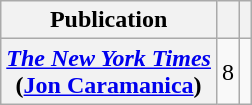<table class="wikitable plainrowheaders">
<tr>
<th scope="col">Publication</th>
<th scope="col"></th>
<th scope="col"></th>
</tr>
<tr>
<th scope="row"><em><a href='#'>The New York Times</a></em><br>(<a href='#'>Jon Caramanica</a>)</th>
<td>8</td>
<td></td>
</tr>
</table>
